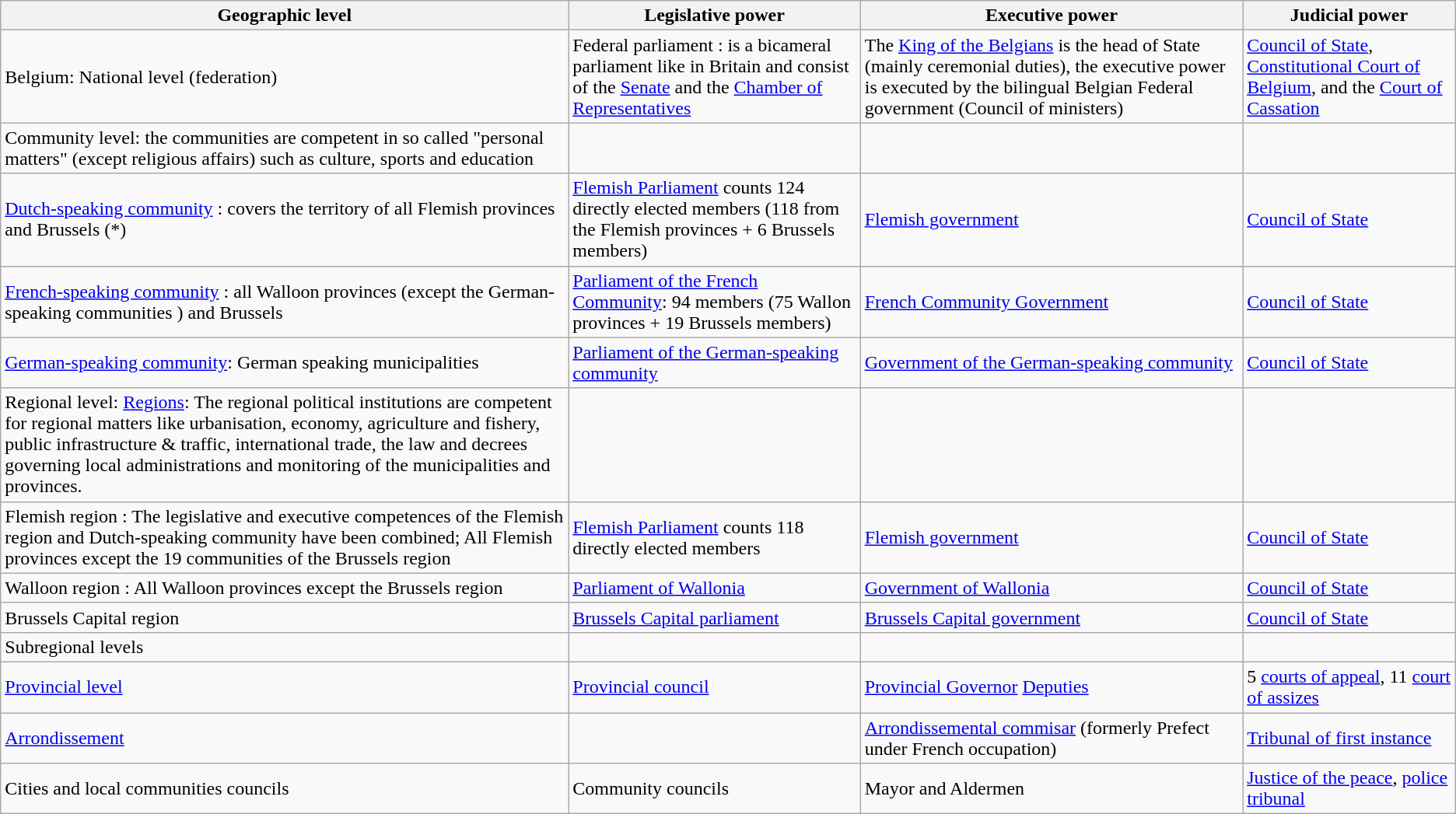<table class="wikitable">
<tr>
<th>Geographic level</th>
<th>Legislative power</th>
<th>Executive power</th>
<th>Judicial power</th>
</tr>
<tr>
<td>Belgium: National level (federation)</td>
<td>Federal parliament : is a bicameral parliament like in Britain and consist of the <a href='#'>Senate</a> and the <a href='#'>Chamber of Representatives</a></td>
<td>The <a href='#'>King of the Belgians</a> is the head of State (mainly ceremonial duties), the executive power is executed by the bilingual Belgian Federal government (Council of ministers)</td>
<td><a href='#'>Council of State</a>, <a href='#'>Constitutional Court of Belgium</a>, and the <a href='#'>Court of Cassation</a></td>
</tr>
<tr>
<td>Community level: the communities are competent in so called "personal matters" (except religious affairs) such as culture, sports and education</td>
<td></td>
<td></td>
<td></td>
</tr>
<tr>
<td><a href='#'>Dutch-speaking community</a>  : covers the territory of all Flemish provinces and Brussels (*)</td>
<td><a href='#'>Flemish Parliament</a> counts 124 directly elected members (118 from the Flemish provinces + 6 Brussels members)</td>
<td><a href='#'>Flemish government</a></td>
<td><a href='#'>Council of State</a></td>
</tr>
<tr>
<td><a href='#'>French-speaking community</a> : all Walloon provinces (except the German-speaking communities ) and Brussels</td>
<td><a href='#'>Parliament of the French Community</a>: 94 members (75 Wallon provinces + 19 Brussels members)</td>
<td><a href='#'>French Community Government</a></td>
<td><a href='#'>Council of State</a></td>
</tr>
<tr>
<td><a href='#'>German-speaking community</a>: German speaking municipalities</td>
<td><a href='#'>Parliament of the German-speaking community</a></td>
<td><a href='#'>Government of the German-speaking community</a></td>
<td><a href='#'>Council of State</a></td>
</tr>
<tr>
<td>Regional level: <a href='#'>Regions</a>: The regional political institutions are competent for regional matters like urbanisation, economy, agriculture and fishery, public infrastructure & traffic, international trade, the law and decrees governing local administrations and monitoring of the municipalities and provinces.</td>
<td></td>
<td></td>
<td></td>
</tr>
<tr>
<td>Flemish region : The legislative and executive competences of the Flemish region and Dutch-speaking community have been combined; All Flemish provinces except the 19 communities of the Brussels region</td>
<td><a href='#'>Flemish Parliament</a> counts 118 directly elected members</td>
<td><a href='#'>Flemish government</a></td>
<td><a href='#'>Council of State</a></td>
</tr>
<tr>
<td>Walloon region : All Walloon provinces except the Brussels region</td>
<td><a href='#'>Parliament of Wallonia</a></td>
<td><a href='#'>Government of Wallonia</a></td>
<td><a href='#'>Council of State</a></td>
</tr>
<tr>
<td>Brussels Capital region</td>
<td><a href='#'>Brussels Capital parliament</a></td>
<td><a href='#'>Brussels Capital government</a></td>
<td><a href='#'>Council of State</a></td>
</tr>
<tr>
<td>Subregional levels</td>
<td></td>
<td></td>
<td></td>
</tr>
<tr>
<td><a href='#'>Provincial level</a><br> </td>
<td><a href='#'>Provincial council</a></td>
<td><a href='#'>Provincial Governor</a> <a href='#'>Deputies</a></td>
<td>5 <a href='#'>courts of appeal</a>, 11 <a href='#'>court of assizes</a></td>
</tr>
<tr>
<td><a href='#'>Arrondissement</a></td>
<td></td>
<td><a href='#'>Arrondissemental commisar</a> (formerly Prefect under French occupation)</td>
<td><a href='#'>Tribunal of first instance</a></td>
</tr>
<tr>
<td>Cities and local communities councils</td>
<td>Community councils</td>
<td>Mayor and Aldermen</td>
<td><a href='#'>Justice of the peace</a>, <a href='#'>police tribunal</a></td>
</tr>
</table>
